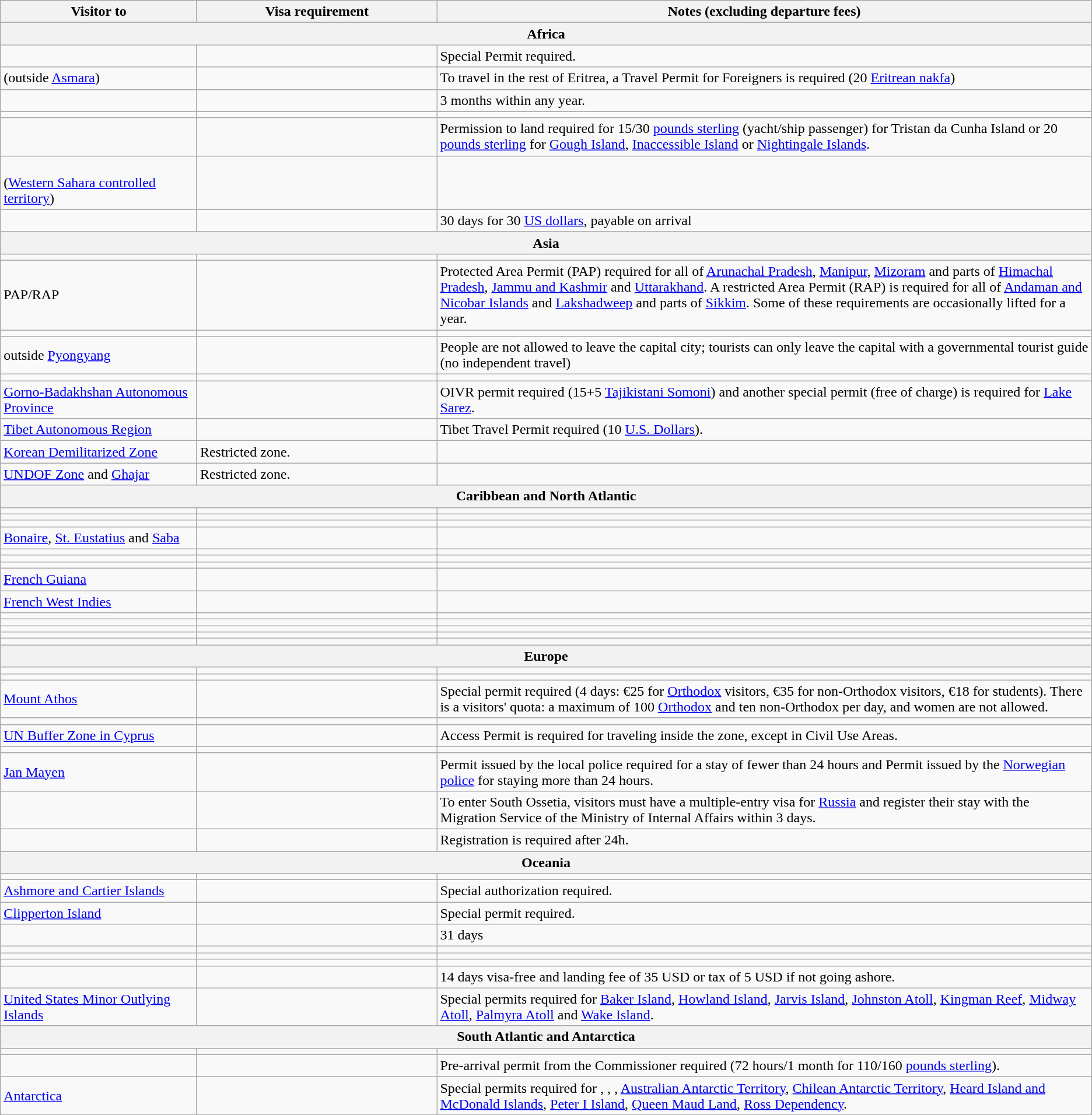<table class="wikitable">
<tr>
<th style="width:18%;">Visitor to</th>
<th style="width:22%;">Visa requirement</th>
<th>Notes (excluding departure fees)</th>
</tr>
<tr>
<th colspan="3">Africa</th>
</tr>
<tr>
<td></td>
<td></td>
<td>Special Permit required.</td>
</tr>
<tr>
<td> (outside <a href='#'>Asmara</a>)</td>
<td></td>
<td>To travel in the rest of Eritrea, a Travel Permit for Foreigners is required (20 <a href='#'>Eritrean nakfa</a>)</td>
</tr>
<tr>
<td></td>
<td></td>
<td>3 months within any year.</td>
</tr>
<tr>
<td></td>
<td></td>
<td></td>
</tr>
<tr>
<td></td>
<td></td>
<td>Permission to land required for 15/30 <a href='#'>pounds sterling</a> (yacht/ship passenger) for Tristan da Cunha Island or 20 <a href='#'>pounds sterling</a> for <a href='#'>Gough Island</a>, <a href='#'>Inaccessible Island</a> or <a href='#'>Nightingale Islands</a>.</td>
</tr>
<tr>
<td><br>(<a href='#'>Western Sahara controlled territory</a>)</td>
<td></td>
<td></td>
</tr>
<tr>
<td></td>
<td></td>
<td>30 days for 30 <a href='#'>US dollars</a>, payable on arrival</td>
</tr>
<tr>
<th colspan="3">Asia</th>
</tr>
<tr>
<td></td>
<td></td>
<td></td>
</tr>
<tr>
<td> PAP/RAP</td>
<td></td>
<td>Protected Area Permit (PAP) required for all of <a href='#'>Arunachal Pradesh</a>, <a href='#'>Manipur</a>, <a href='#'>Mizoram</a> and parts of <a href='#'>Himachal Pradesh</a>, <a href='#'>Jammu and Kashmir</a> and <a href='#'>Uttarakhand</a>. A restricted Area Permit (RAP) is required for all of <a href='#'>Andaman and Nicobar Islands</a> and <a href='#'>Lakshadweep</a> and parts of <a href='#'>Sikkim</a>. Some of these requirements are occasionally lifted for a year.</td>
</tr>
<tr>
<td></td>
<td></td>
<td></td>
</tr>
<tr>
<td> outside <a href='#'>Pyongyang</a></td>
<td></td>
<td>People are not allowed to leave the capital city; tourists can only leave the capital with a governmental tourist guide (no independent travel)</td>
</tr>
<tr>
<td></td>
<td></td>
<td></td>
</tr>
<tr>
<td> <a href='#'>Gorno-Badakhshan Autonomous Province</a></td>
<td></td>
<td>OIVR permit required (15+5 <a href='#'>Tajikistani Somoni</a>) and another special permit (free of charge) is required for <a href='#'>Lake Sarez</a>.</td>
</tr>
<tr>
<td> <a href='#'>Tibet Autonomous Region</a></td>
<td></td>
<td>Tibet Travel Permit required (10 <a href='#'>U.S. Dollars</a>).</td>
</tr>
<tr>
<td> <a href='#'>Korean Demilitarized Zone</a></td>
<td>Restricted zone.</td>
<td></td>
</tr>
<tr>
<td> <a href='#'>UNDOF Zone</a> and <a href='#'>Ghajar</a></td>
<td>Restricted zone.</td>
<td></td>
</tr>
<tr>
<th colspan="3">Caribbean and North Atlantic</th>
</tr>
<tr>
<td></td>
<td></td>
<td></td>
</tr>
<tr>
<td></td>
<td></td>
<td></td>
</tr>
<tr>
<td></td>
<td></td>
<td></td>
</tr>
<tr>
<td> <a href='#'>Bonaire</a>, <a href='#'>St. Eustatius</a> and <a href='#'>Saba</a></td>
<td></td>
<td></td>
</tr>
<tr>
<td></td>
<td></td>
<td></td>
</tr>
<tr>
<td></td>
<td></td>
<td></td>
</tr>
<tr>
<td></td>
<td></td>
<td></td>
</tr>
<tr>
<td> <a href='#'>French Guiana</a></td>
<td></td>
<td></td>
</tr>
<tr>
<td> <a href='#'>French West Indies</a></td>
<td></td>
<td></td>
</tr>
<tr>
<td></td>
<td></td>
<td></td>
</tr>
<tr>
<td></td>
<td></td>
<td></td>
</tr>
<tr>
<td></td>
<td></td>
<td></td>
</tr>
<tr>
<td></td>
<td></td>
<td></td>
</tr>
<tr>
<td></td>
<td></td>
<td></td>
</tr>
<tr>
<th colspan="3">Europe</th>
</tr>
<tr>
<td></td>
<td></td>
<td></td>
</tr>
<tr>
<td></td>
<td></td>
<td></td>
</tr>
<tr>
<td> <a href='#'>Mount Athos</a></td>
<td></td>
<td>Special permit required (4 days: €25 for <a href='#'>Orthodox</a> visitors, €35 for non-Orthodox visitors, €18 for students). There is a visitors' quota: a maximum of 100 <a href='#'>Orthodox</a> and ten non-Orthodox per day, and women are not allowed.</td>
</tr>
<tr>
<td></td>
<td></td>
<td></td>
</tr>
<tr>
<td> <a href='#'>UN Buffer Zone in Cyprus</a></td>
<td></td>
<td>Access Permit is required for traveling inside the zone, except in Civil Use Areas.</td>
</tr>
<tr>
<td></td>
<td></td>
<td></td>
</tr>
<tr>
<td> <a href='#'>Jan Mayen</a></td>
<td></td>
<td>Permit issued by the local police required for a stay of fewer than 24 hours and Permit issued by the <a href='#'>Norwegian police</a> for staying more than 24 hours.</td>
</tr>
<tr>
<td></td>
<td></td>
<td>To enter South Ossetia, visitors must have a multiple-entry visa for <a href='#'>Russia</a> and register their stay with the Migration Service of the Ministry of Internal Affairs within 3 days.</td>
</tr>
<tr>
<td></td>
<td></td>
<td>Registration is required after 24h.</td>
</tr>
<tr>
<th colspan="3">Oceania</th>
</tr>
<tr>
<td></td>
<td></td>
<td></td>
</tr>
<tr>
<td> <a href='#'>Ashmore and Cartier Islands</a></td>
<td></td>
<td>Special authorization required.</td>
</tr>
<tr>
<td> <a href='#'>Clipperton Island</a></td>
<td></td>
<td>Special permit required.</td>
</tr>
<tr>
<td></td>
<td></td>
<td>31 days</td>
</tr>
<tr>
<td></td>
<td></td>
<td></td>
</tr>
<tr>
<td></td>
<td></td>
<td></td>
</tr>
<tr>
<td></td>
<td></td>
<td></td>
</tr>
<tr>
<td></td>
<td></td>
<td>14 days visa-free and landing fee of 35 USD or tax of 5 USD if not going ashore.</td>
</tr>
<tr>
<td> <a href='#'>United States Minor Outlying Islands</a></td>
<td></td>
<td>Special permits required for <a href='#'>Baker Island</a>, <a href='#'>Howland Island</a>, <a href='#'>Jarvis Island</a>, <a href='#'>Johnston Atoll</a>, <a href='#'>Kingman Reef</a>, <a href='#'>Midway Atoll</a>, <a href='#'>Palmyra Atoll</a> and <a href='#'>Wake Island</a>.</td>
</tr>
<tr>
<th colspan="3">South Atlantic and Antarctica</th>
</tr>
<tr>
<td></td>
<td></td>
<td></td>
</tr>
<tr>
<td></td>
<td></td>
<td>Pre-arrival permit from the Commissioner required (72 hours/1 month for 110/160 <a href='#'>pounds sterling</a>).</td>
</tr>
<tr>
<td><a href='#'>Antarctica</a></td>
<td></td>
<td>Special permits required for , , ,  <a href='#'>Australian Antarctic Territory</a>,  <a href='#'>Chilean Antarctic Territory</a>,  <a href='#'>Heard Island and McDonald Islands</a>,  <a href='#'>Peter I Island</a>,  <a href='#'>Queen Maud Land</a>,  <a href='#'>Ross Dependency</a>.</td>
</tr>
</table>
